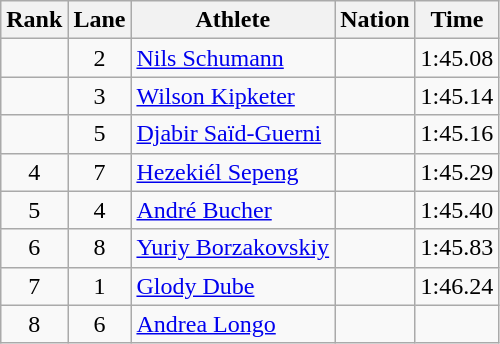<table class="wikitable sortable" style="text-align:center">
<tr>
<th>Rank</th>
<th>Lane</th>
<th>Athlete</th>
<th>Nation</th>
<th>Time</th>
</tr>
<tr>
<td></td>
<td>2</td>
<td align="left"><a href='#'>Nils Schumann</a></td>
<td align="left"></td>
<td>1:45.08</td>
</tr>
<tr>
<td></td>
<td>3</td>
<td align="left"><a href='#'>Wilson Kipketer</a></td>
<td align="left"></td>
<td>1:45.14</td>
</tr>
<tr>
<td></td>
<td>5</td>
<td align="left"><a href='#'>Djabir Saïd-Guerni</a></td>
<td align="left"></td>
<td>1:45.16</td>
</tr>
<tr>
<td>4</td>
<td>7</td>
<td align="left"><a href='#'>Hezekiél Sepeng</a></td>
<td align="left"></td>
<td>1:45.29</td>
</tr>
<tr>
<td>5</td>
<td>4</td>
<td align="left"><a href='#'>André Bucher</a></td>
<td align="left"></td>
<td>1:45.40</td>
</tr>
<tr>
<td>6</td>
<td>8</td>
<td align="left"><a href='#'>Yuriy Borzakovskiy</a></td>
<td align="left"></td>
<td>1:45.83</td>
</tr>
<tr>
<td>7</td>
<td>1</td>
<td align="left"><a href='#'>Glody Dube</a></td>
<td align="left"></td>
<td>1:46.24</td>
</tr>
<tr>
<td>8</td>
<td>6</td>
<td align="left"><a href='#'>Andrea Longo</a></td>
<td align="left"></td>
<td></td>
</tr>
</table>
